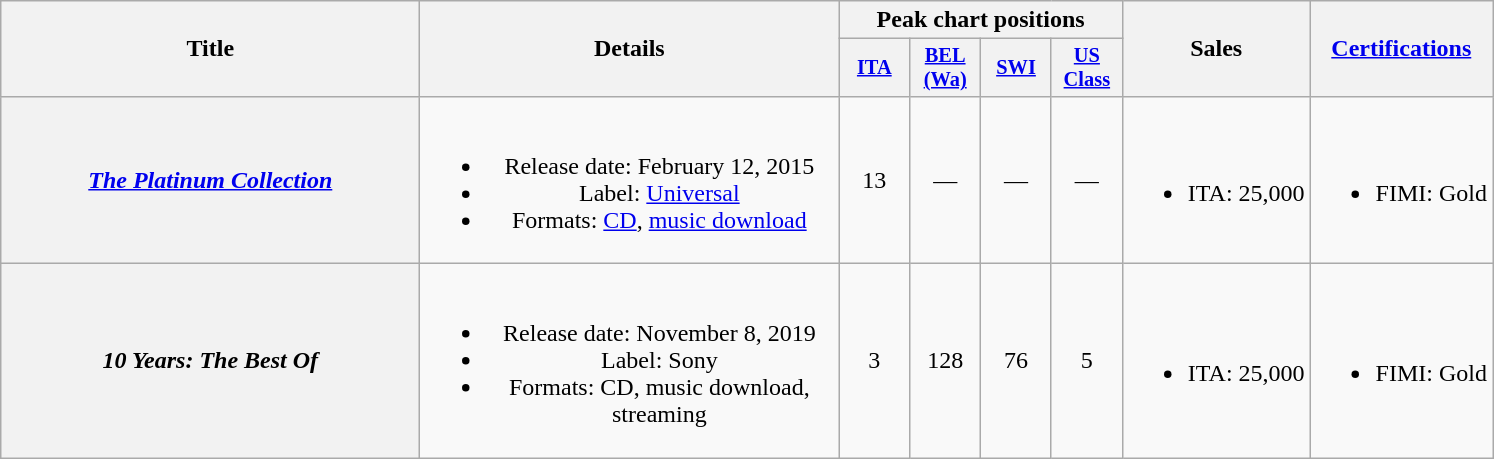<table class="wikitable plainrowheaders" style="text-align:center;">
<tr>
<th scope="col" rowspan="2" style="width:17em;">Title</th>
<th scope="col" rowspan="2" style="width:17em;">Details</th>
<th scope="col" colspan="4">Peak chart positions</th>
<th scope="col" rowspan="2">Sales</th>
<th scope="col" rowspan="2"><a href='#'>Certifications</a></th>
</tr>
<tr>
<th scope="col" style="width:3em;font-size:85%;"><a href='#'>ITA</a><br></th>
<th scope="col" style="width:3em;font-size:85%;"><a href='#'>BEL<br>(Wa)</a><br></th>
<th scope="col" style="width:3em;font-size:85%;"><a href='#'>SWI</a><br></th>
<th scope="col" style="width:3em;font-size:85%;"><a href='#'>US<br>Class</a><br></th>
</tr>
<tr>
<th scope="row"><em><a href='#'>The Platinum Collection</a></em></th>
<td><br><ul><li>Release date: February 12, 2015</li><li>Label: <a href='#'>Universal</a></li><li>Formats: <a href='#'>CD</a>, <a href='#'>music download</a></li></ul></td>
<td>13</td>
<td>—</td>
<td>—</td>
<td>—</td>
<td><br><ul><li>ITA: 25,000</li></ul></td>
<td><br><ul><li>FIMI: Gold</li></ul></td>
</tr>
<tr>
<th scope="row"><em>10 Years: The Best Of</em></th>
<td><br><ul><li>Release date: November 8, 2019</li><li>Label: Sony</li><li>Formats: CD, music download, streaming</li></ul></td>
<td>3</td>
<td>128</td>
<td>76</td>
<td>5</td>
<td><br><ul><li>ITA: 25,000</li></ul></td>
<td><br><ul><li>FIMI: Gold</li></ul></td>
</tr>
</table>
